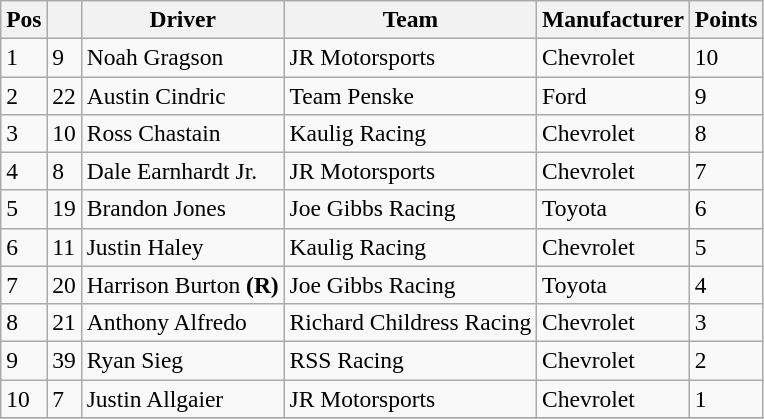<table class="wikitable" style="font-size:98%">
<tr>
<th>Pos</th>
<th></th>
<th>Driver</th>
<th>Team</th>
<th>Manufacturer</th>
<th>Points</th>
</tr>
<tr>
<td>1</td>
<td>9</td>
<td>Noah Gragson</td>
<td>JR Motorsports</td>
<td>Chevrolet</td>
<td>10</td>
</tr>
<tr>
<td>2</td>
<td>22</td>
<td>Austin Cindric</td>
<td>Team Penske</td>
<td>Ford</td>
<td>9</td>
</tr>
<tr>
<td>3</td>
<td>10</td>
<td>Ross Chastain</td>
<td>Kaulig Racing</td>
<td>Chevrolet</td>
<td>8</td>
</tr>
<tr>
<td>4</td>
<td>8</td>
<td>Dale Earnhardt Jr.</td>
<td>JR Motorsports</td>
<td>Chevrolet</td>
<td>7</td>
</tr>
<tr>
<td>5</td>
<td>19</td>
<td>Brandon Jones</td>
<td>Joe Gibbs Racing</td>
<td>Toyota</td>
<td>6</td>
</tr>
<tr>
<td>6</td>
<td>11</td>
<td>Justin Haley</td>
<td>Kaulig Racing</td>
<td>Chevrolet</td>
<td>5</td>
</tr>
<tr>
<td>7</td>
<td>20</td>
<td>Harrison Burton <strong>(R)</strong></td>
<td>Joe Gibbs Racing</td>
<td>Toyota</td>
<td>4</td>
</tr>
<tr>
<td>8</td>
<td>21</td>
<td>Anthony Alfredo</td>
<td>Richard Childress Racing</td>
<td>Chevrolet</td>
<td>3</td>
</tr>
<tr>
<td>9</td>
<td>39</td>
<td>Ryan Sieg</td>
<td>RSS Racing</td>
<td>Chevrolet</td>
<td>2</td>
</tr>
<tr>
<td>10</td>
<td>7</td>
<td>Justin Allgaier</td>
<td>JR Motorsports</td>
<td>Chevrolet</td>
<td>1</td>
</tr>
<tr>
</tr>
</table>
